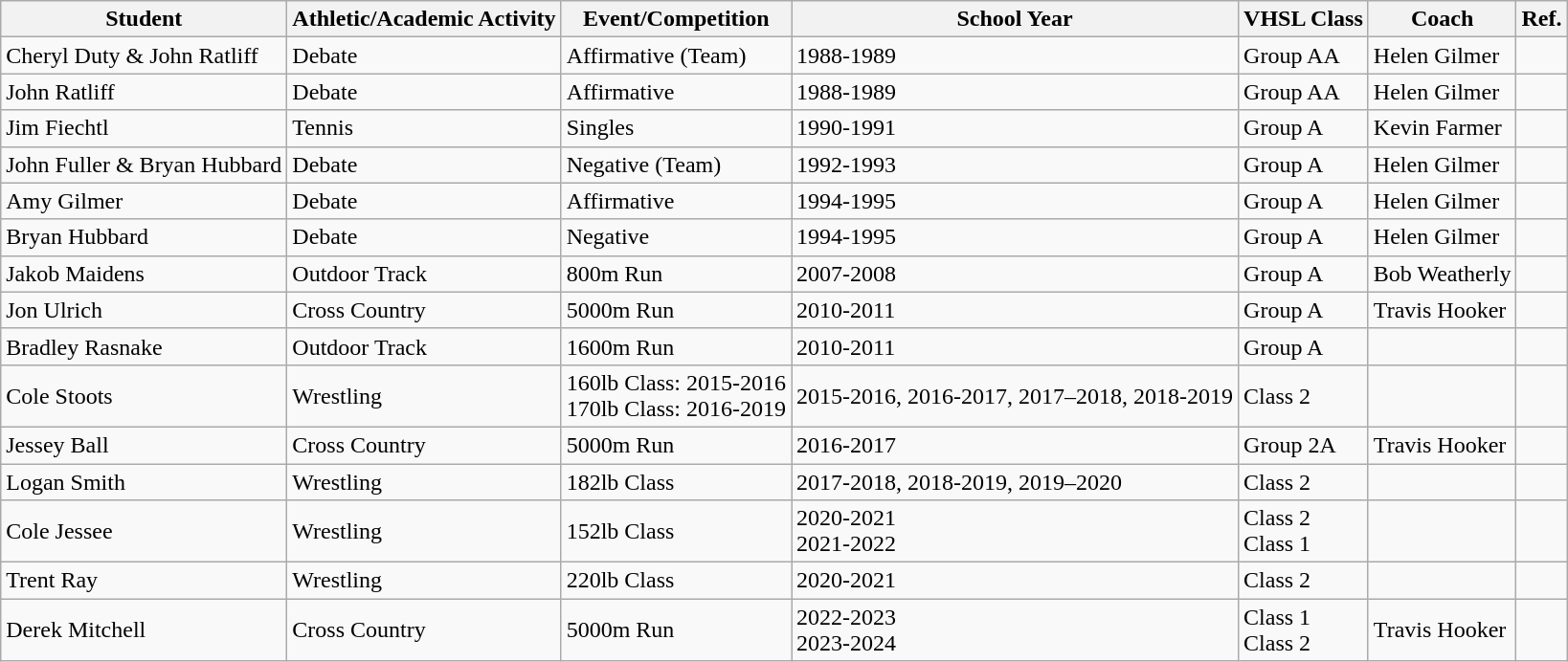<table class="wikitable">
<tr>
<th>Student</th>
<th>Athletic/Academic Activity</th>
<th>Event/Competition</th>
<th>School Year</th>
<th>VHSL Class</th>
<th>Coach</th>
<th>Ref.</th>
</tr>
<tr>
<td>Cheryl Duty & John Ratliff</td>
<td>Debate</td>
<td>Affirmative (Team)</td>
<td>1988-1989</td>
<td>Group AA</td>
<td>Helen Gilmer</td>
<td></td>
</tr>
<tr>
<td>John Ratliff</td>
<td>Debate</td>
<td>Affirmative</td>
<td>1988-1989</td>
<td>Group AA</td>
<td>Helen Gilmer</td>
<td></td>
</tr>
<tr>
<td>Jim Fiechtl</td>
<td>Tennis</td>
<td>Singles</td>
<td>1990-1991</td>
<td>Group A</td>
<td>Kevin Farmer</td>
<td></td>
</tr>
<tr>
<td>John Fuller & Bryan Hubbard</td>
<td>Debate</td>
<td>Negative (Team)</td>
<td>1992-1993</td>
<td>Group A</td>
<td>Helen Gilmer</td>
<td></td>
</tr>
<tr>
<td>Amy Gilmer</td>
<td>Debate</td>
<td>Affirmative</td>
<td>1994-1995</td>
<td>Group A</td>
<td>Helen Gilmer</td>
<td></td>
</tr>
<tr>
<td>Bryan Hubbard</td>
<td>Debate</td>
<td>Negative</td>
<td>1994-1995</td>
<td>Group A</td>
<td>Helen Gilmer</td>
<td></td>
</tr>
<tr>
<td>Jakob Maidens</td>
<td>Outdoor Track</td>
<td>800m Run</td>
<td>2007-2008</td>
<td>Group A</td>
<td>Bob Weatherly</td>
<td></td>
</tr>
<tr>
<td>Jon Ulrich</td>
<td>Cross Country</td>
<td>5000m Run</td>
<td>2010-2011</td>
<td>Group A</td>
<td>Travis Hooker</td>
<td></td>
</tr>
<tr>
<td>Bradley Rasnake</td>
<td>Outdoor Track</td>
<td>1600m Run</td>
<td>2010-2011</td>
<td>Group A</td>
<td></td>
<td></td>
</tr>
<tr>
<td>Cole Stoots</td>
<td>Wrestling</td>
<td>160lb Class: 2015-2016<br>170lb Class: 2016-2019</td>
<td>2015-2016, 2016-2017, 2017–2018, 2018-2019</td>
<td>Class 2</td>
<td></td>
<td></td>
</tr>
<tr>
<td>Jessey Ball</td>
<td>Cross Country</td>
<td>5000m Run</td>
<td>2016-2017</td>
<td>Group 2A</td>
<td>Travis Hooker</td>
<td></td>
</tr>
<tr>
<td>Logan Smith</td>
<td>Wrestling</td>
<td>182lb Class</td>
<td>2017-2018, 2018-2019, 2019–2020</td>
<td>Class 2</td>
<td></td>
<td></td>
</tr>
<tr>
<td>Cole Jessee</td>
<td>Wrestling</td>
<td>152lb Class</td>
<td>2020-2021<br>2021-2022</td>
<td>Class 2<br>Class 1</td>
<td></td>
<td></td>
</tr>
<tr>
<td>Trent Ray</td>
<td>Wrestling</td>
<td>220lb Class</td>
<td>2020-2021</td>
<td>Class 2</td>
<td></td>
<td></td>
</tr>
<tr>
<td>Derek Mitchell</td>
<td>Cross Country</td>
<td>5000m Run</td>
<td>2022-2023<br>2023-2024</td>
<td>Class 1<br>Class 2</td>
<td>Travis Hooker</td>
<td><br></td>
</tr>
</table>
